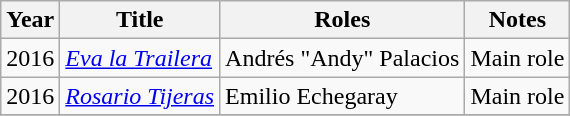<table class="wikitable sortable">
<tr>
<th>Year</th>
<th>Title</th>
<th>Roles</th>
<th>Notes</th>
</tr>
<tr>
<td>2016</td>
<td><em><a href='#'>Eva la Trailera</a></em></td>
<td>Andrés "Andy" Palacios</td>
<td>Main role</td>
</tr>
<tr>
<td>2016</td>
<td><em><a href='#'>Rosario Tijeras</a></em></td>
<td>Emilio Echegaray</td>
<td>Main role</td>
</tr>
<tr>
</tr>
</table>
